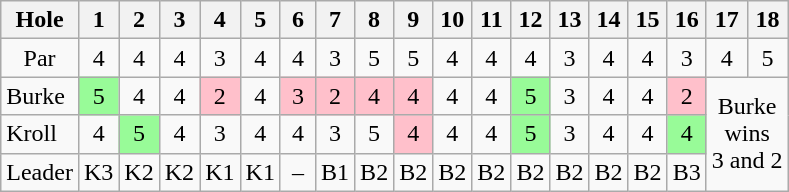<table class="wikitable" style="text-align:center">
<tr>
<th>Hole</th>
<th> 1 </th>
<th> 2 </th>
<th> 3 </th>
<th> 4 </th>
<th> 5 </th>
<th> 6 </th>
<th> 7 </th>
<th> 8 </th>
<th> 9 </th>
<th>10</th>
<th>11</th>
<th>12</th>
<th>13</th>
<th>14</th>
<th>15</th>
<th>16</th>
<th>17</th>
<th>18</th>
</tr>
<tr>
<td>Par</td>
<td>4</td>
<td>4</td>
<td>4</td>
<td>3</td>
<td>4</td>
<td>4</td>
<td>3</td>
<td>5</td>
<td>5</td>
<td>4</td>
<td>4</td>
<td>4</td>
<td>3</td>
<td>4</td>
<td>4</td>
<td>3</td>
<td>4</td>
<td>5</td>
</tr>
<tr>
<td align=left> Burke</td>
<td style="background: PaleGreen;">5</td>
<td>4</td>
<td>4</td>
<td style="background: Pink;">2</td>
<td>4</td>
<td style="background: Pink;">3</td>
<td style="background: Pink;">2</td>
<td style="background: Pink;">4</td>
<td style="background: Pink;">4</td>
<td>4</td>
<td>4</td>
<td style="background: PaleGreen;">5</td>
<td>3</td>
<td>4</td>
<td>4</td>
<td style="background: Pink;">2</td>
<td rowspan=3 colspan=2>Burke<br>wins<br>3 and 2</td>
</tr>
<tr>
<td align=left> Kroll</td>
<td>4</td>
<td style="background: PaleGreen;">5</td>
<td>4</td>
<td>3</td>
<td>4</td>
<td>4</td>
<td>3</td>
<td>5</td>
<td style="background: Pink;">4</td>
<td>4</td>
<td>4</td>
<td style="background: PaleGreen;">5</td>
<td>3</td>
<td>4</td>
<td>4</td>
<td style="background: PaleGreen;">4</td>
</tr>
<tr>
<td align=left>Leader</td>
<td>K3</td>
<td>K2</td>
<td>K2</td>
<td>K1</td>
<td>K1</td>
<td>–</td>
<td>B1</td>
<td>B2</td>
<td>B2</td>
<td>B2</td>
<td>B2</td>
<td>B2</td>
<td>B2</td>
<td>B2</td>
<td>B2</td>
<td>B3</td>
</tr>
</table>
